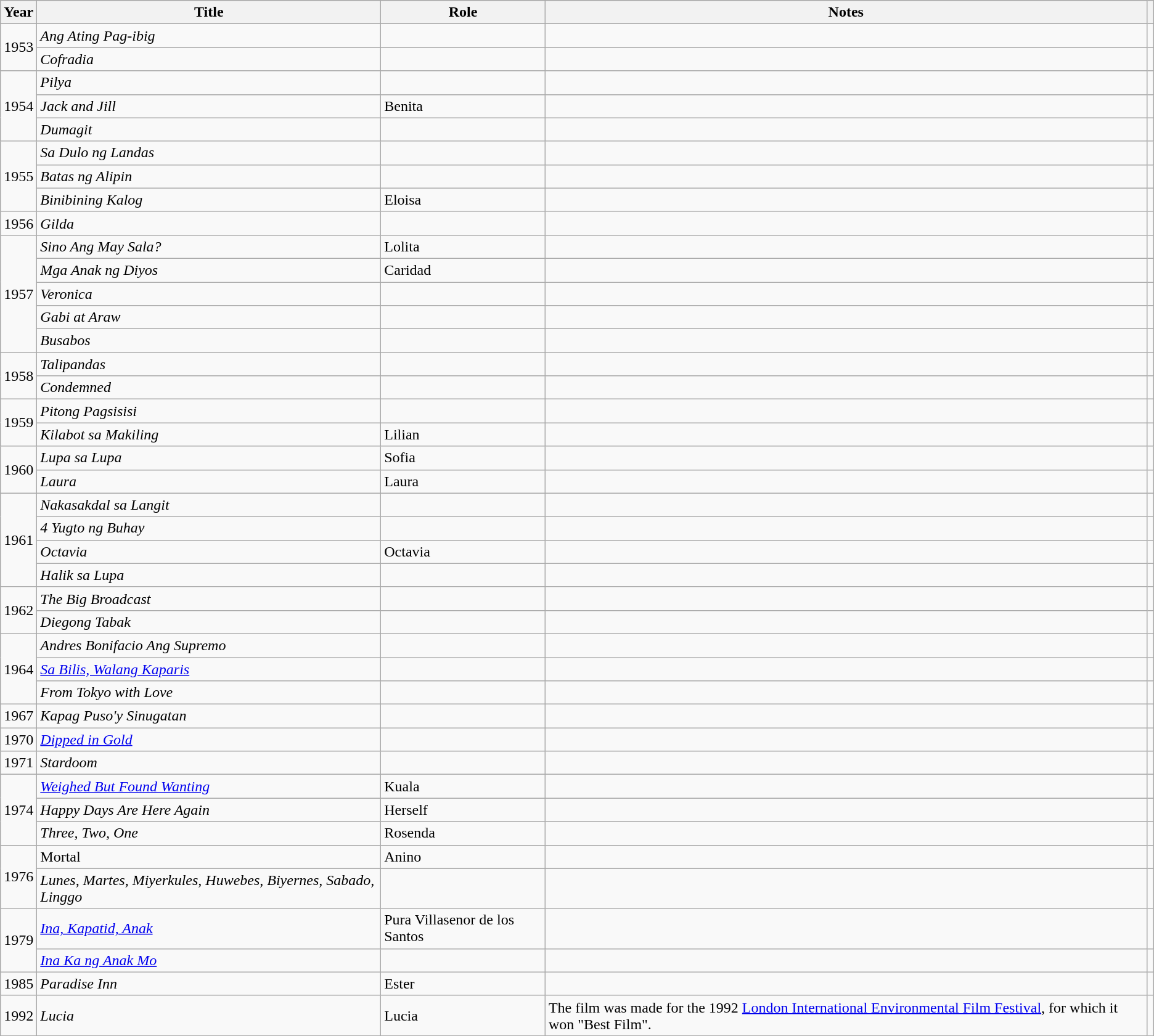<table class="wikitable sortable plainrowheaders">
<tr style="background:#ccc; text-align:center;">
<th scope="col">Year</th>
<th scope="col">Title</th>
<th scope="col">Role</th>
<th scope="col" class="unsortable">Notes</th>
<th scope="col" class="unsortable"></th>
</tr>
<tr>
<td rowspan="2">1953</td>
<td><em>Ang Ating Pag-ibig</em></td>
<td></td>
<td></td>
<td></td>
</tr>
<tr>
<td><em>Cofradia</em></td>
<td></td>
<td></td>
<td></td>
</tr>
<tr>
<td rowspan="3">1954</td>
<td><em>Pilya</em></td>
<td></td>
<td></td>
<td></td>
</tr>
<tr>
<td><em>Jack and Jill</em></td>
<td>Benita</td>
<td></td>
<td></td>
</tr>
<tr>
<td><em>Dumagit</em></td>
<td></td>
<td></td>
<td></td>
</tr>
<tr>
<td rowspan="3">1955</td>
<td><em>Sa Dulo ng Landas</em></td>
<td></td>
<td></td>
<td></td>
</tr>
<tr>
<td><em>Batas ng Alipin</em></td>
<td></td>
<td></td>
<td></td>
</tr>
<tr>
<td><em>Binibining Kalog</em></td>
<td>Eloisa</td>
<td></td>
<td></td>
</tr>
<tr>
<td>1956</td>
<td><em>Gilda</em></td>
<td></td>
<td></td>
<td></td>
</tr>
<tr>
<td rowspan="5">1957</td>
<td><em>Sino Ang May Sala?</em></td>
<td>Lolita</td>
<td></td>
<td></td>
</tr>
<tr>
<td><em>Mga Anak ng Diyos</em></td>
<td>Caridad</td>
<td></td>
<td></td>
</tr>
<tr>
<td><em>Veronica</em></td>
<td></td>
<td></td>
<td></td>
</tr>
<tr>
<td><em>Gabi at Araw</em></td>
<td></td>
<td></td>
<td></td>
</tr>
<tr>
<td><em>Busabos</em></td>
<td></td>
<td></td>
<td></td>
</tr>
<tr>
<td rowspan="2">1958</td>
<td><em>Talipandas</em></td>
<td></td>
<td></td>
<td></td>
</tr>
<tr>
<td><em>Condemned</em></td>
<td></td>
<td></td>
<td></td>
</tr>
<tr>
<td rowspan="2">1959</td>
<td><em>Pitong Pagsisisi</em></td>
<td></td>
<td></td>
<td></td>
</tr>
<tr>
<td><em>Kilabot sa Makiling</em></td>
<td>Lilian</td>
<td></td>
<td></td>
</tr>
<tr>
<td rowspan="2">1960</td>
<td><em>Lupa sa Lupa</em></td>
<td>Sofia</td>
<td></td>
<td></td>
</tr>
<tr>
<td><em>Laura</em></td>
<td>Laura</td>
<td></td>
<td></td>
</tr>
<tr>
<td rowspan="4">1961</td>
<td><em>Nakasakdal sa Langit</em></td>
<td></td>
<td></td>
<td></td>
</tr>
<tr>
<td><em>4 Yugto ng Buhay</em></td>
<td></td>
<td></td>
<td></td>
</tr>
<tr>
<td><em>Octavia</em></td>
<td>Octavia</td>
<td></td>
<td></td>
</tr>
<tr>
<td><em>Halik sa Lupa</em></td>
<td></td>
<td></td>
<td></td>
</tr>
<tr>
<td rowspan="2">1962</td>
<td><em>The Big Broadcast</em></td>
<td></td>
<td></td>
<td></td>
</tr>
<tr>
<td><em>Diegong Tabak</em></td>
<td></td>
<td></td>
<td></td>
</tr>
<tr>
<td rowspan="3">1964</td>
<td><em>Andres Bonifacio Ang Supremo</em></td>
<td></td>
<td></td>
<td></td>
</tr>
<tr>
<td><em><a href='#'>Sa Bilis, Walang Kaparis</a></em></td>
<td></td>
<td></td>
<td></td>
</tr>
<tr>
<td><em>From Tokyo with Love</em></td>
<td></td>
<td></td>
<td></td>
</tr>
<tr>
<td>1967</td>
<td><em>Kapag Puso'y Sinugatan</em></td>
<td></td>
<td></td>
<td></td>
</tr>
<tr>
<td>1970</td>
<td><em><a href='#'>Dipped in Gold</a></em></td>
<td></td>
<td></td>
<td></td>
</tr>
<tr>
<td>1971</td>
<td><em>Stardoom</em></td>
<td></td>
<td></td>
<td></td>
</tr>
<tr>
<td rowspan="3">1974</td>
<td><em><a href='#'>Weighed But Found Wanting</a></em></td>
<td>Kuala</td>
<td></td>
<td></td>
</tr>
<tr>
<td><em>Happy Days Are Here Again</em></td>
<td>Herself</td>
<td></td>
<td></td>
</tr>
<tr>
<td><em>Three, Two, One</em></td>
<td>Rosenda</td>
<td></td>
<td></td>
</tr>
<tr>
<td rowspan="2">1976</td>
<td>Mortal</td>
<td>Anino</td>
<td></td>
<td></td>
</tr>
<tr>
<td><em>Lunes, Martes, Miyerkules, Huwebes, Biyernes, Sabado, Linggo</em></td>
<td></td>
<td></td>
<td></td>
</tr>
<tr>
<td rowspan="2">1979</td>
<td><em><a href='#'>Ina, Kapatid, Anak</a></em></td>
<td>Pura Villasenor de los Santos</td>
<td></td>
<td></td>
</tr>
<tr>
<td><em><a href='#'>Ina Ka ng Anak Mo</a></em></td>
<td></td>
<td></td>
<td></td>
</tr>
<tr>
<td>1985</td>
<td><em>Paradise Inn</em></td>
<td>Ester</td>
<td></td>
<td></td>
</tr>
<tr>
<td>1992</td>
<td><em>Lucia</em></td>
<td>Lucia</td>
<td>The film was made for the 1992 <a href='#'>London International Environmental Film Festival</a>, for which it won "Best Film".</td>
<td></td>
</tr>
</table>
